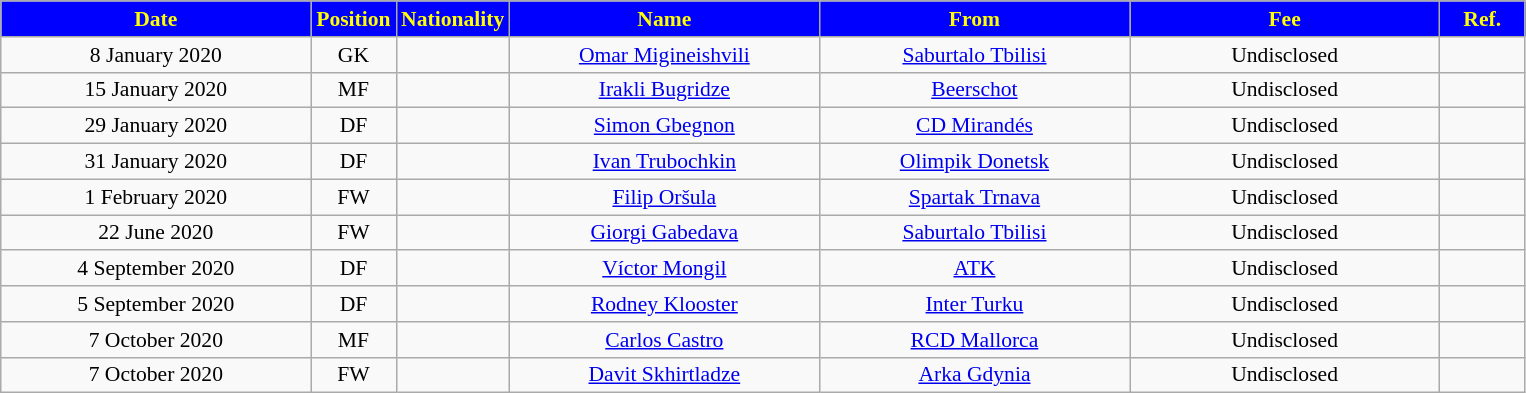<table class="wikitable"  style="text-align:center; font-size:90%; ">
<tr>
<th style="background:#0000FF; color:#ffff00; width:200px;">Date</th>
<th style="background:#0000FF; color:#ffff00; width:50px;">Position</th>
<th style="background:#0000FF; color:#ffff00; width:50px;">Nationality</th>
<th style="background:#0000FF; color:#ffff00; width:200px;">Name</th>
<th style="background:#0000FF; color:#ffff00; width:200px;">From</th>
<th style="background:#0000FF; color:#ffff00; width:200px;">Fee</th>
<th style="background:#0000FF; color:#ffff00; width:50px;">Ref.</th>
</tr>
<tr>
<td>8 January 2020</td>
<td>GK</td>
<td></td>
<td><a href='#'>Omar Migineishvili</a></td>
<td><a href='#'>Saburtalo Tbilisi</a></td>
<td>Undisclosed</td>
<td></td>
</tr>
<tr>
<td>15 January 2020</td>
<td>MF</td>
<td></td>
<td><a href='#'>Irakli Bugridze</a></td>
<td><a href='#'>Beerschot</a></td>
<td>Undisclosed</td>
<td></td>
</tr>
<tr>
<td>29 January 2020</td>
<td>DF</td>
<td></td>
<td><a href='#'>Simon Gbegnon</a></td>
<td><a href='#'>CD Mirandés</a></td>
<td>Undisclosed</td>
<td></td>
</tr>
<tr>
<td>31 January 2020</td>
<td>DF</td>
<td></td>
<td><a href='#'>Ivan Trubochkin</a></td>
<td><a href='#'>Olimpik Donetsk</a></td>
<td>Undisclosed</td>
<td></td>
</tr>
<tr>
<td>1 February 2020</td>
<td>FW</td>
<td></td>
<td><a href='#'>Filip Oršula</a></td>
<td><a href='#'>Spartak Trnava</a></td>
<td>Undisclosed</td>
<td></td>
</tr>
<tr>
<td>22 June 2020</td>
<td>FW</td>
<td></td>
<td><a href='#'>Giorgi Gabedava</a></td>
<td><a href='#'>Saburtalo Tbilisi</a></td>
<td>Undisclosed</td>
<td></td>
</tr>
<tr>
<td>4 September 2020</td>
<td>DF</td>
<td></td>
<td><a href='#'>Víctor Mongil</a></td>
<td><a href='#'>ATK</a></td>
<td>Undisclosed</td>
<td></td>
</tr>
<tr>
<td>5 September 2020</td>
<td>DF</td>
<td></td>
<td><a href='#'>Rodney Klooster</a></td>
<td><a href='#'>Inter Turku</a></td>
<td>Undisclosed</td>
<td></td>
</tr>
<tr>
<td>7 October 2020</td>
<td>MF</td>
<td></td>
<td><a href='#'>Carlos Castro</a></td>
<td><a href='#'>RCD Mallorca</a></td>
<td>Undisclosed</td>
<td></td>
</tr>
<tr>
<td>7 October 2020</td>
<td>FW</td>
<td></td>
<td><a href='#'>Davit Skhirtladze</a></td>
<td><a href='#'>Arka Gdynia</a></td>
<td>Undisclosed</td>
<td></td>
</tr>
</table>
